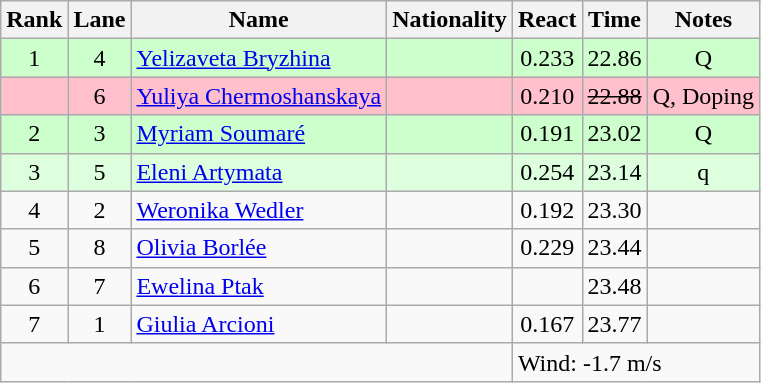<table class="wikitable sortable" style="text-align:center">
<tr>
<th>Rank</th>
<th>Lane</th>
<th>Name</th>
<th>Nationality</th>
<th>React</th>
<th>Time</th>
<th>Notes</th>
</tr>
<tr bgcolor=ccffcc>
<td>1</td>
<td>4</td>
<td align="left"><a href='#'>Yelizaveta Bryzhina</a></td>
<td align=left></td>
<td>0.233</td>
<td>22.86</td>
<td>Q</td>
</tr>
<tr bgcolor=pink>
<td></td>
<td>6</td>
<td align="left"><a href='#'>Yuliya Chermoshanskaya</a></td>
<td align=left></td>
<td>0.210</td>
<td><s>22.88 </s></td>
<td>Q, Doping</td>
</tr>
<tr bgcolor=ccffcc>
<td>2</td>
<td>3</td>
<td align="left"><a href='#'>Myriam Soumaré</a></td>
<td align=left></td>
<td>0.191</td>
<td>23.02</td>
<td>Q</td>
</tr>
<tr bgcolor=ddffdd>
<td>3</td>
<td>5</td>
<td align="left"><a href='#'>Eleni Artymata</a></td>
<td align=left></td>
<td>0.254</td>
<td>23.14</td>
<td>q</td>
</tr>
<tr>
<td>4</td>
<td>2</td>
<td align="left"><a href='#'>Weronika Wedler</a></td>
<td align=left></td>
<td>0.192</td>
<td>23.30</td>
<td></td>
</tr>
<tr>
<td>5</td>
<td>8</td>
<td align="left"><a href='#'>Olivia Borlée</a></td>
<td align=left></td>
<td>0.229</td>
<td>23.44</td>
<td></td>
</tr>
<tr>
<td>6</td>
<td>7</td>
<td align="left"><a href='#'>Ewelina Ptak</a></td>
<td align=left></td>
<td></td>
<td>23.48</td>
<td></td>
</tr>
<tr>
<td>7</td>
<td>1</td>
<td align="left"><a href='#'>Giulia Arcioni</a></td>
<td align=left></td>
<td>0.167</td>
<td>23.77</td>
<td></td>
</tr>
<tr>
<td colspan=4></td>
<td colspan=3 align=left>Wind: -1.7 m/s</td>
</tr>
</table>
